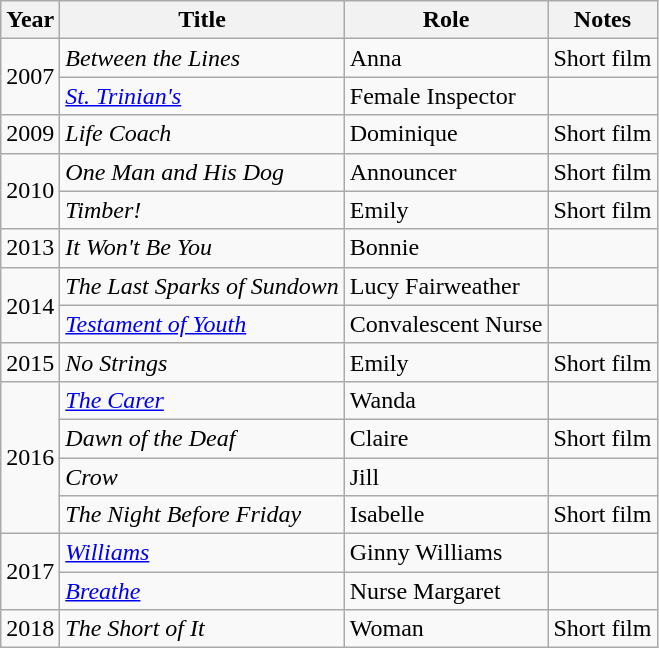<table class="wikitable sortable">
<tr>
<th>Year</th>
<th>Title</th>
<th>Role</th>
<th class="unsortable">Notes</th>
</tr>
<tr>
<td rowspan="2">2007</td>
<td><em>Between the Lines</em></td>
<td>Anna</td>
<td>Short film</td>
</tr>
<tr>
<td><em><a href='#'>St. Trinian's</a></em></td>
<td>Female Inspector</td>
<td></td>
</tr>
<tr>
<td>2009</td>
<td><em>Life Coach</em></td>
<td>Dominique</td>
<td>Short film</td>
</tr>
<tr>
<td rowspan="2">2010</td>
<td><em>One Man and His Dog</em></td>
<td>Announcer</td>
<td>Short film</td>
</tr>
<tr>
<td><em>Timber!</em></td>
<td>Emily</td>
<td>Short film</td>
</tr>
<tr>
<td>2013</td>
<td><em>It Won't Be You</em></td>
<td>Bonnie</td>
<td></td>
</tr>
<tr>
<td rowspan="2">2014</td>
<td><em>The Last Sparks of Sundown</em></td>
<td>Lucy Fairweather</td>
<td></td>
</tr>
<tr>
<td><em><a href='#'>Testament of Youth</a></em></td>
<td>Convalescent Nurse</td>
<td></td>
</tr>
<tr>
<td>2015</td>
<td><em>No Strings</em></td>
<td>Emily</td>
<td>Short film</td>
</tr>
<tr>
<td rowspan="4">2016</td>
<td><em><a href='#'>The Carer</a></em></td>
<td>Wanda</td>
<td></td>
</tr>
<tr>
<td><em>Dawn of the Deaf</em></td>
<td>Claire</td>
<td>Short film</td>
</tr>
<tr>
<td><em>Crow</em></td>
<td>Jill</td>
<td></td>
</tr>
<tr>
<td><em>The Night Before Friday</em></td>
<td>Isabelle</td>
<td>Short film</td>
</tr>
<tr>
<td rowspan="2">2017</td>
<td><em><a href='#'>Williams</a></em></td>
<td>Ginny Williams</td>
<td></td>
</tr>
<tr>
<td><em><a href='#'>Breathe</a></em></td>
<td>Nurse Margaret</td>
<td></td>
</tr>
<tr>
<td>2018</td>
<td><em>The Short of It</em></td>
<td>Woman</td>
<td>Short film</td>
</tr>
</table>
